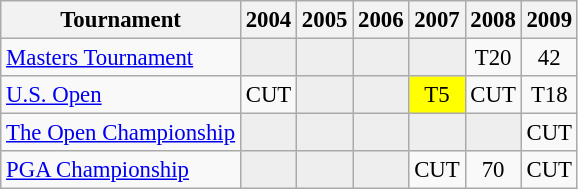<table class="wikitable" style="font-size:95%;text-align:center;">
<tr>
<th>Tournament</th>
<th>2004</th>
<th>2005</th>
<th>2006</th>
<th>2007</th>
<th>2008</th>
<th>2009</th>
</tr>
<tr>
<td align=left><a href='#'>Masters Tournament</a></td>
<td style="background:#eeeeee;"></td>
<td style="background:#eeeeee;"></td>
<td style="background:#eeeeee;"></td>
<td style="background:#eeeeee;"></td>
<td>T20</td>
<td>42</td>
</tr>
<tr>
<td align=left><a href='#'>U.S. Open</a></td>
<td>CUT</td>
<td style="background:#eeeeee;"></td>
<td style="background:#eeeeee;"></td>
<td style="background:yellow;">T5</td>
<td>CUT</td>
<td>T18</td>
</tr>
<tr>
<td align=left><a href='#'>The Open Championship</a></td>
<td style="background:#eeeeee;"></td>
<td style="background:#eeeeee;"></td>
<td style="background:#eeeeee;"></td>
<td style="background:#eeeeee;"></td>
<td style="background:#eeeeee;"></td>
<td>CUT</td>
</tr>
<tr>
<td align=left><a href='#'>PGA Championship</a></td>
<td style="background:#eeeeee;"></td>
<td style="background:#eeeeee;"></td>
<td style="background:#eeeeee;"></td>
<td>CUT</td>
<td>70</td>
<td>CUT</td>
</tr>
</table>
